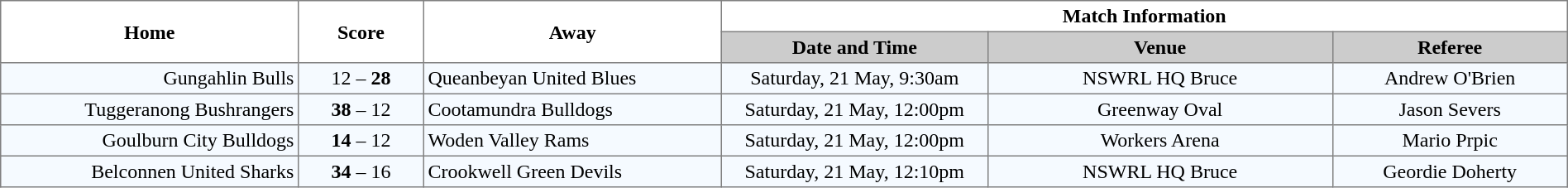<table border="1" cellpadding="3" cellspacing="0" width="100%" style="border-collapse:collapse;  text-align:center;">
<tr>
<th rowspan="2" width="19%">Home</th>
<th rowspan="2" width="8%">Score</th>
<th rowspan="2" width="19%">Away</th>
<th colspan="3">Match Information</th>
</tr>
<tr style="background:#CCCCCC">
<th width="17%">Date and Time</th>
<th width="22%">Venue</th>
<th width="50%">Referee</th>
</tr>
<tr style="text-align:center; background:#f5faff;">
<td align="right">Gungahlin Bulls </td>
<td>12 – <strong>28</strong></td>
<td align="left"> Queanbeyan United Blues</td>
<td>Saturday, 21 May, 9:30am</td>
<td>NSWRL HQ Bruce</td>
<td>Andrew O'Brien</td>
</tr>
<tr style="text-align:center; background:#f5faff;">
<td align="right">Tuggeranong Bushrangers </td>
<td><strong>38</strong> – 12</td>
<td align="left"> Cootamundra Bulldogs</td>
<td>Saturday, 21 May, 12:00pm</td>
<td>Greenway Oval</td>
<td>Jason Severs</td>
</tr>
<tr style="text-align:center; background:#f5faff;">
<td align="right">Goulburn City Bulldogs </td>
<td><strong>14</strong> – 12</td>
<td align="left"> Woden Valley Rams</td>
<td>Saturday, 21 May, 12:00pm</td>
<td>Workers Arena</td>
<td>Mario Prpic</td>
</tr>
<tr style="text-align:center; background:#f5faff;">
<td align="right">Belconnen United Sharks </td>
<td><strong>34</strong> – 16</td>
<td align="left"> Crookwell Green Devils</td>
<td>Saturday, 21 May, 12:10pm</td>
<td>NSWRL HQ Bruce</td>
<td>Geordie Doherty</td>
</tr>
</table>
